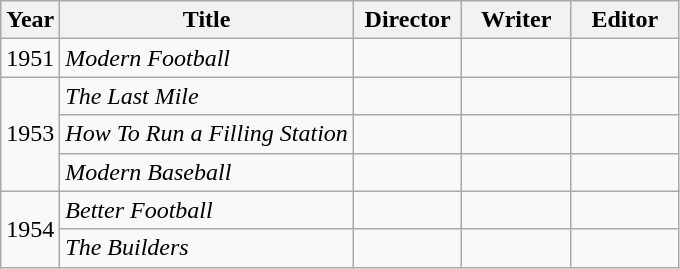<table class="wikitable">
<tr>
<th>Year</th>
<th>Title</th>
<th width="65">Director</th>
<th width="65">Writer</th>
<th width="65">Editor</th>
</tr>
<tr>
<td>1951</td>
<td><em>Modern Football</em></td>
<td></td>
<td></td>
<td></td>
</tr>
<tr>
<td rowspan=3>1953</td>
<td><em>The Last Mile</em></td>
<td></td>
<td></td>
<td></td>
</tr>
<tr>
<td><em>How To Run a Filling Station</em></td>
<td></td>
<td></td>
<td></td>
</tr>
<tr>
<td><em>Modern Baseball</em></td>
<td></td>
<td></td>
<td></td>
</tr>
<tr>
<td rowspan=2>1954</td>
<td><em>Better Football</em></td>
<td></td>
<td></td>
<td></td>
</tr>
<tr>
<td><em>The Builders</em></td>
<td></td>
<td></td>
<td></td>
</tr>
</table>
